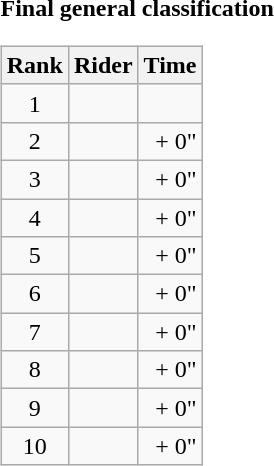<table>
<tr>
<td><strong>Final general classification</strong><br><table class="wikitable">
<tr>
<th scope="col">Rank</th>
<th scope="col">Rider</th>
<th scope="col">Time</th>
</tr>
<tr>
<td style="text-align:center;">1</td>
<td></td>
<td style="text-align:right;"></td>
</tr>
<tr>
<td style="text-align:center;">2</td>
<td></td>
<td style="text-align:right;">+ 0"</td>
</tr>
<tr>
<td style="text-align:center;">3</td>
<td></td>
<td style="text-align:right;">+ 0"</td>
</tr>
<tr>
<td style="text-align:center;">4</td>
<td></td>
<td style="text-align:right;">+ 0"</td>
</tr>
<tr>
<td style="text-align:center;">5</td>
<td></td>
<td style="text-align:right;">+ 0"</td>
</tr>
<tr>
<td style="text-align:center;">6</td>
<td></td>
<td style="text-align:right;">+ 0"</td>
</tr>
<tr>
<td style="text-align:center;">7</td>
<td></td>
<td style="text-align:right;">+ 0"</td>
</tr>
<tr>
<td style="text-align:center;">8</td>
<td></td>
<td style="text-align:right;">+ 0"</td>
</tr>
<tr>
<td style="text-align:center;">9</td>
<td></td>
<td style="text-align:right;">+ 0"</td>
</tr>
<tr>
<td style="text-align:center;">10</td>
<td></td>
<td style="text-align:right;">+ 0"</td>
</tr>
</table>
</td>
</tr>
</table>
